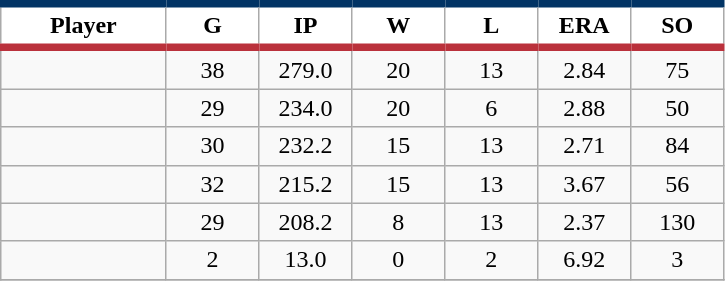<table class="wikitable sortable">
<tr>
<th style="background:#FFFFFF; border-top:#023465 5px solid; border-bottom:#ba313c 5px solid;" width="16%">Player</th>
<th style="background:#FFFFFF; border-top:#023465 5px solid; border-bottom:#ba313c 5px solid;" width="9%">G</th>
<th style="background:#FFFFFF; border-top:#023465 5px solid; border-bottom:#ba313c 5px solid;" width="9%">IP</th>
<th style="background:#FFFFFF; border-top:#023465 5px solid; border-bottom:#ba313c 5px solid;" width="9%">W</th>
<th style="background:#FFFFFF; border-top:#023465 5px solid; border-bottom:#ba313c 5px solid;" width="9%">L</th>
<th style="background:#FFFFFF; border-top:#023465 5px solid; border-bottom:#ba313c 5px solid;" width="9%">ERA</th>
<th style="background:#FFFFFF; border-top:#023465 5px solid; border-bottom:#ba313c 5px solid;" width="9%">SO</th>
</tr>
<tr align="center">
<td></td>
<td>38</td>
<td>279.0</td>
<td>20</td>
<td>13</td>
<td>2.84</td>
<td>75</td>
</tr>
<tr align="center">
<td></td>
<td>29</td>
<td>234.0</td>
<td>20</td>
<td>6</td>
<td>2.88</td>
<td>50</td>
</tr>
<tr align="center">
<td></td>
<td>30</td>
<td>232.2</td>
<td>15</td>
<td>13</td>
<td>2.71</td>
<td>84</td>
</tr>
<tr align="center">
<td></td>
<td>32</td>
<td>215.2</td>
<td>15</td>
<td>13</td>
<td>3.67</td>
<td>56</td>
</tr>
<tr align="center">
<td></td>
<td>29</td>
<td>208.2</td>
<td>8</td>
<td>13</td>
<td>2.37</td>
<td>130</td>
</tr>
<tr align="center">
<td></td>
<td>2</td>
<td>13.0</td>
<td>0</td>
<td>2</td>
<td>6.92</td>
<td>3</td>
</tr>
<tr align="center">
</tr>
</table>
